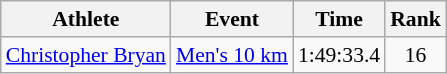<table class="wikitable" style="font-size:90%;">
<tr>
<th>Athlete</th>
<th>Event</th>
<th>Time</th>
<th>Rank</th>
</tr>
<tr align=center>
<td align=left><a href='#'>Christopher Bryan</a></td>
<td align=left><a href='#'>Men's 10 km</a></td>
<td>1:49:33.4</td>
<td>16</td>
</tr>
</table>
